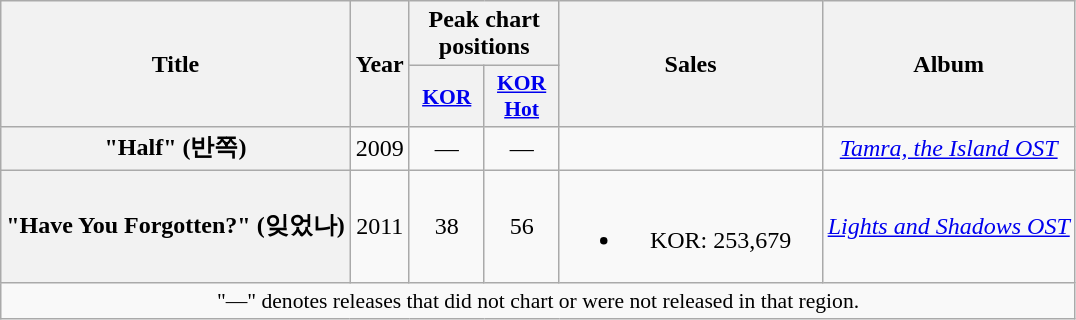<table class="wikitable plainrowheaders" style="text-align:center;" border="1">
<tr>
<th scope="col" rowspan="2">Title</th>
<th scope="col" rowspan="2">Year</th>
<th scope="col" colspan="2">Peak chart positions</th>
<th scope="col" rowspan="2" style="width:10.5em;">Sales</th>
<th scope="col" rowspan="2">Album</th>
</tr>
<tr>
<th scope="col" style="width:3em;font-size:90%"><a href='#'>KOR</a><br></th>
<th scope="col" style="width:3em;font-size:90%"><a href='#'>KOR Hot</a><br></th>
</tr>
<tr>
<th scope="row">"Half" (반쪽)<br></th>
<td>2009</td>
<td>—</td>
<td>—</td>
<td></td>
<td><em><a href='#'>Tamra, the Island OST</a></em></td>
</tr>
<tr>
<th scope="row">"Have You Forgotten?" (잊었나)</th>
<td>2011</td>
<td>38</td>
<td>56</td>
<td><br><ul><li>KOR: 253,679</li></ul></td>
<td><em><a href='#'>Lights and Shadows OST</a></em></td>
</tr>
<tr>
<td colspan="8" style="font-size:90%">"—" denotes releases that did not chart or were not released in that region.</td>
</tr>
</table>
